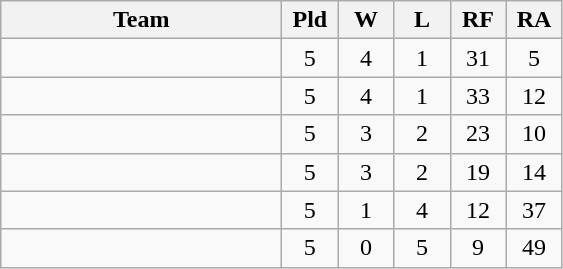<table class="wikitable" style="text-align: center;">
<tr>
<th width="180">Team</th>
<th width="30">Pld</th>
<th width="30">W</th>
<th width="30">L</th>
<th width="30">RF</th>
<th width="30">RA</th>
</tr>
<tr>
<td style="text-align:left"></td>
<td>5</td>
<td>4</td>
<td>1</td>
<td>31</td>
<td>5</td>
</tr>
<tr>
<td style="text-align:left"></td>
<td>5</td>
<td>4</td>
<td>1</td>
<td>33</td>
<td>12</td>
</tr>
<tr>
<td style="text-align:left"></td>
<td>5</td>
<td>3</td>
<td>2</td>
<td>23</td>
<td>10</td>
</tr>
<tr>
<td style="text-align:left"></td>
<td>5</td>
<td>3</td>
<td>2</td>
<td>19</td>
<td>14</td>
</tr>
<tr>
<td style="text-align:left"></td>
<td>5</td>
<td>1</td>
<td>4</td>
<td>12</td>
<td>37</td>
</tr>
<tr>
<td style="text-align:left"></td>
<td>5</td>
<td>0</td>
<td>5</td>
<td>9</td>
<td>49</td>
</tr>
</table>
